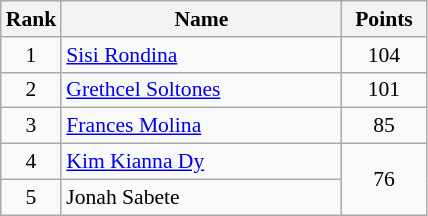<table class="wikitable" style="font-size:90%">
<tr>
<th width=30>Rank</th>
<th width=180>Name</th>
<th width=50>Points</th>
</tr>
<tr>
<td style="text-align:center">1</td>
<td><a href='#'>Sisi Rondina</a></td>
<td style="text-align:center">104</td>
</tr>
<tr>
<td style="text-align:center">2</td>
<td><a href='#'>Grethcel Soltones</a></td>
<td style="text-align:center">101</td>
</tr>
<tr>
<td style="text-align:center">3</td>
<td><a href='#'>Frances Molina</a></td>
<td style="text-align:center">85</td>
</tr>
<tr>
<td style="text-align:center">4</td>
<td><a href='#'>Kim Kianna Dy</a></td>
<td rowspan="2" style="text-align:center">76</td>
</tr>
<tr>
<td style="text-align:center">5</td>
<td>Jonah Sabete</td>
</tr>
</table>
